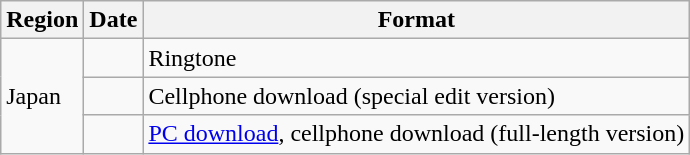<table class="wikitable">
<tr>
<th>Region</th>
<th>Date</th>
<th>Format</th>
</tr>
<tr>
<td rowspan="3">Japan</td>
<td></td>
<td>Ringtone</td>
</tr>
<tr>
<td></td>
<td>Cellphone download (special edit version)</td>
</tr>
<tr>
<td></td>
<td><a href='#'>PC download</a>, cellphone download (full-length version)</td>
</tr>
</table>
